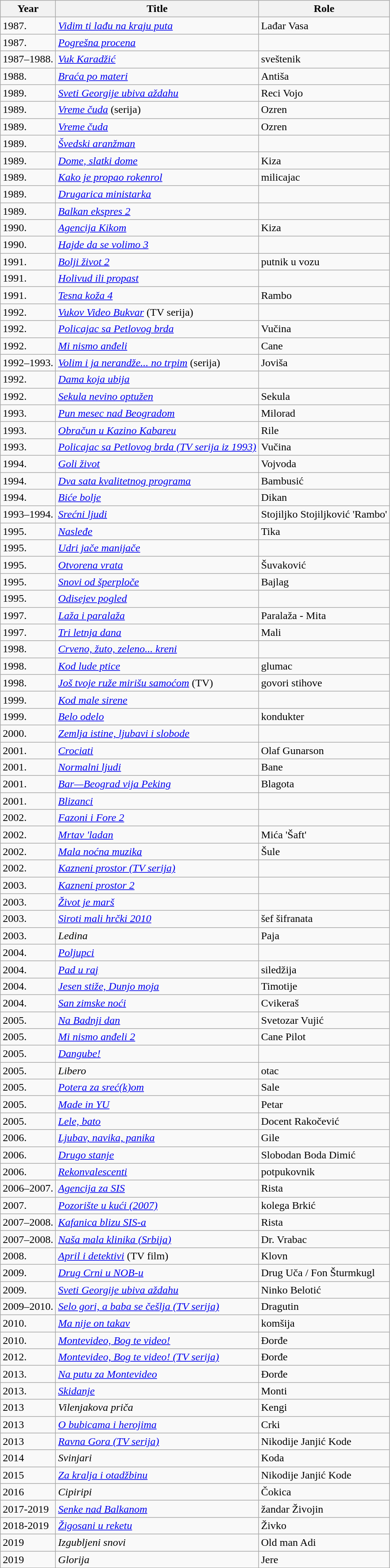<table class="wikitable sortable">
<tr>
<th>Year</th>
<th>Title</th>
<th>Role</th>
</tr>
<tr>
<td>1987.</td>
<td><em><a href='#'>Vidim ti lađu na kraju puta</a></em></td>
<td>Lađar Vasa</td>
</tr>
<tr>
<td>1987.</td>
<td><em><a href='#'>Pogrešna procena</a></em></td>
<td></td>
</tr>
<tr>
<td>1987–1988.</td>
<td><em><a href='#'>Vuk Karadžić</a></em></td>
<td>sveštenik</td>
</tr>
<tr>
<td>1988.</td>
<td><em><a href='#'>Braća po materi</a></em></td>
<td>Antiša</td>
</tr>
<tr>
<td>1989.</td>
<td><em><a href='#'>Sveti Georgije ubiva aždahu</a></em></td>
<td>Reci Vojo</td>
</tr>
<tr>
<td>1989.</td>
<td><em><a href='#'>Vreme čuda</a></em> (serija)</td>
<td>Ozren</td>
</tr>
<tr>
<td>1989.</td>
<td><em><a href='#'>Vreme čuda</a></em></td>
<td>Ozren</td>
</tr>
<tr>
<td>1989.</td>
<td><em><a href='#'>Švedski aranžman</a></em></td>
<td></td>
</tr>
<tr>
<td>1989.</td>
<td><em><a href='#'>Dome, slatki dome</a></em></td>
<td>Kiza</td>
</tr>
<tr>
<td>1989.</td>
<td><em><a href='#'>Kako je propao rokenrol</a></em></td>
<td>milicajac</td>
</tr>
<tr>
<td>1989.</td>
<td><em><a href='#'>Drugarica ministarka</a></em></td>
<td></td>
</tr>
<tr>
<td>1989.</td>
<td><em><a href='#'>Balkan ekspres 2</a></em></td>
<td></td>
</tr>
<tr>
<td>1990.</td>
<td><em><a href='#'>Agencija Kikom</a></em></td>
<td>Kiza</td>
</tr>
<tr>
<td>1990.</td>
<td><em><a href='#'>Hajde da se volimo 3</a></em></td>
<td></td>
</tr>
<tr>
<td>1991.</td>
<td><em><a href='#'>Bolji život 2</a></em></td>
<td>putnik u vozu</td>
</tr>
<tr>
<td>1991.</td>
<td><em><a href='#'>Holivud ili propast</a></em></td>
<td></td>
</tr>
<tr>
<td>1991.</td>
<td><em><a href='#'>Tesna koža 4</a></em></td>
<td>Rambo</td>
</tr>
<tr>
<td>1992.</td>
<td><em><a href='#'>Vukov Video Bukvar</a></em> (TV serija)</td>
<td></td>
</tr>
<tr>
<td>1992.</td>
<td><em><a href='#'>Policajac sa Petlovog brda</a></em></td>
<td>Vučina</td>
</tr>
<tr>
<td>1992.</td>
<td><em><a href='#'>Mi nismo anđeli</a></em></td>
<td>Cane</td>
</tr>
<tr>
<td>1992–1993.</td>
<td><em><a href='#'>Volim i ja nerandže... no trpim</a></em> (serija)</td>
<td>Joviša</td>
</tr>
<tr>
<td>1992.</td>
<td><em><a href='#'>Dama koja ubija</a></em></td>
<td></td>
</tr>
<tr>
<td>1992.</td>
<td><em><a href='#'>Sekula nevino optužen</a></em></td>
<td>Sekula</td>
</tr>
<tr>
<td>1993.</td>
<td><em><a href='#'>Pun mesec nad Beogradom</a></em></td>
<td>Milorad</td>
</tr>
<tr>
<td>1993.</td>
<td><em><a href='#'>Obračun u Kazino Kabareu</a></em></td>
<td>Rile</td>
</tr>
<tr>
<td>1993.</td>
<td><em><a href='#'>Policajac sa Petlovog brda (TV serija iz 1993)</a></em></td>
<td>Vučina</td>
</tr>
<tr>
<td>1994.</td>
<td><em><a href='#'>Goli život</a></em></td>
<td>Vojvoda</td>
</tr>
<tr>
<td>1994.</td>
<td><em><a href='#'>Dva sata kvalitetnog programa</a></em></td>
<td>Bambusić</td>
</tr>
<tr>
<td>1994.</td>
<td><em><a href='#'>Biće bolje</a></em></td>
<td>Dikan</td>
</tr>
<tr>
<td>1993–1994.</td>
<td><em><a href='#'>Srećni ljudi</a></em></td>
<td>Stojiljko Stojiljković 'Rambo'</td>
</tr>
<tr>
<td>1995.</td>
<td><em><a href='#'>Nasleđe</a></em></td>
<td>Tika</td>
</tr>
<tr>
<td>1995.</td>
<td><em><a href='#'>Udri jače manijače</a></em></td>
<td></td>
</tr>
<tr>
<td>1995.</td>
<td><em><a href='#'>Otvorena vrata</a></em></td>
<td>Šuvaković</td>
</tr>
<tr>
<td>1995.</td>
<td><em><a href='#'>Snovi od šperploče</a></em></td>
<td>Bajlag</td>
</tr>
<tr>
<td>1995.</td>
<td><em><a href='#'>Odisejev pogled</a></em></td>
<td></td>
</tr>
<tr>
<td>1997.</td>
<td><em><a href='#'>Laža i paralaža</a></em></td>
<td>Paralaža - Mita</td>
</tr>
<tr>
<td>1997.</td>
<td><em><a href='#'>Tri letnja dana</a></em></td>
<td>Mali</td>
</tr>
<tr>
<td>1998.</td>
<td><em><a href='#'>Crveno, žuto, zeleno... kreni</a></em></td>
<td></td>
</tr>
<tr>
<td>1998.</td>
<td><em><a href='#'>Kod lude ptice</a></em></td>
<td>glumac</td>
</tr>
<tr>
<td>1998.</td>
<td><em><a href='#'>Još tvoje ruže mirišu samoćom</a></em> (TV)</td>
<td>govori stihove</td>
</tr>
<tr>
<td>1999.</td>
<td><em><a href='#'>Kod male sirene</a></em></td>
<td></td>
</tr>
<tr>
<td>1999.</td>
<td><em><a href='#'>Belo odelo</a></em></td>
<td>kondukter</td>
</tr>
<tr>
<td>2000.</td>
<td><em><a href='#'>Zemlja istine, ljubavi i slobode</a></em></td>
<td></td>
</tr>
<tr>
<td>2001.</td>
<td><em><a href='#'>Crociati</a></em></td>
<td>Olaf Gunarson</td>
</tr>
<tr>
<td>2001.</td>
<td><em><a href='#'>Normalni ljudi</a></em></td>
<td>Bane</td>
</tr>
<tr>
<td>2001.</td>
<td><em><a href='#'>Bar—Beograd vija Peking</a></em></td>
<td>Blagota</td>
</tr>
<tr>
<td>2001.</td>
<td><em><a href='#'>Blizanci</a></em></td>
<td></td>
</tr>
<tr>
<td>2002.</td>
<td><em><a href='#'>Fazoni i Fore 2</a></em></td>
<td></td>
</tr>
<tr>
<td>2002.</td>
<td><em><a href='#'>Mrtav 'ladan</a></em></td>
<td>Mića 'Šaft'</td>
</tr>
<tr>
<td>2002.</td>
<td><em><a href='#'>Mala noćna muzika</a></em></td>
<td>Šule</td>
</tr>
<tr>
<td>2002.</td>
<td><em><a href='#'>Kazneni prostor (TV serija)</a></em></td>
<td></td>
</tr>
<tr>
<td>2003.</td>
<td><em><a href='#'>Kazneni prostor 2</a></em></td>
<td></td>
</tr>
<tr>
<td>2003.</td>
<td><em><a href='#'>Život je marš</a></em></td>
<td></td>
</tr>
<tr>
<td>2003.</td>
<td><em><a href='#'>Siroti mali hrčki 2010</a></em></td>
<td>šef šifranata</td>
</tr>
<tr>
<td>2003.</td>
<td><em>Ledina</em></td>
<td>Paja</td>
</tr>
<tr>
<td>2004.</td>
<td><em><a href='#'>Poljupci</a></em></td>
<td></td>
</tr>
<tr>
<td>2004.</td>
<td><em><a href='#'>Pad u raj</a></em></td>
<td>siledžija</td>
</tr>
<tr>
<td>2004.</td>
<td><em><a href='#'>Jesen stiže, Dunjo moja</a></em></td>
<td>Timotije</td>
</tr>
<tr>
<td>2004.</td>
<td><em><a href='#'>San zimske noći</a></em></td>
<td>Cvikeraš</td>
</tr>
<tr>
<td>2005.</td>
<td><em><a href='#'>Na Badnji dan</a></em></td>
<td>Svetozar Vujić</td>
</tr>
<tr>
<td>2005.</td>
<td><em><a href='#'>Mi nismo anđeli 2</a></em></td>
<td>Cane Pilot</td>
</tr>
<tr>
<td>2005.</td>
<td><em><a href='#'>Dangube!</a></em></td>
<td></td>
</tr>
<tr>
<td>2005.</td>
<td><em>Libero</em></td>
<td>otac</td>
</tr>
<tr>
<td>2005.</td>
<td><em><a href='#'>Potera za sreć(k)om</a></em></td>
<td>Sale</td>
</tr>
<tr>
<td>2005.</td>
<td><em><a href='#'>Made in YU</a></em></td>
<td>Petar</td>
</tr>
<tr>
<td>2005.</td>
<td><em><a href='#'>Lele, bato</a></em></td>
<td>Docent Rakočević</td>
</tr>
<tr>
<td>2006.</td>
<td><em><a href='#'>Ljubav, navika, panika</a></em></td>
<td>Gile</td>
</tr>
<tr>
<td>2006.</td>
<td><em><a href='#'>Drugo stanje</a></em></td>
<td>Slobodan Boda Dimić</td>
</tr>
<tr>
<td>2006.</td>
<td><em><a href='#'>Rekonvalescenti</a></em></td>
<td>potpukovnik</td>
</tr>
<tr>
<td>2006–2007.</td>
<td><em><a href='#'>Agencija za SIS</a></em></td>
<td>Rista</td>
</tr>
<tr>
<td>2007.</td>
<td><em><a href='#'>Pozorište u kući (2007)</a></em></td>
<td>kolega Brkić</td>
</tr>
<tr>
<td>2007–2008.</td>
<td><em><a href='#'>Kafanica blizu SIS-a</a></em></td>
<td>Rista</td>
</tr>
<tr>
<td>2007–2008.</td>
<td><em><a href='#'>Naša mala klinika (Srbija)</a></em></td>
<td>Dr. Vrabac</td>
</tr>
<tr>
<td>2008.</td>
<td><em><a href='#'>April i detektivi</a></em> (TV film)</td>
<td>Klovn</td>
</tr>
<tr>
<td>2009.</td>
<td><em><a href='#'>Drug Crni u NOB-u</a></em></td>
<td>Drug Uča / Fon Šturmkugl</td>
</tr>
<tr>
<td>2009.</td>
<td><em><a href='#'>Sveti Georgije ubiva aždahu</a></em></td>
<td>Ninko Belotić</td>
</tr>
<tr>
<td>2009–2010.</td>
<td><em><a href='#'>Selo gori, a baba se češlja (TV serija)</a></em></td>
<td>Dragutin</td>
</tr>
<tr>
<td>2010.</td>
<td><em><a href='#'>Ma nije on takav</a></em></td>
<td>komšija</td>
</tr>
<tr>
<td>2010.</td>
<td><em><a href='#'>Montevideo, Bog te video!</a></em></td>
<td>Đorđe</td>
</tr>
<tr>
<td>2012.</td>
<td><em><a href='#'>Montevideo, Bog te video! (TV serija)</a></em></td>
<td>Đorđe</td>
</tr>
<tr>
<td>2013.</td>
<td><em><a href='#'>Na putu za Montevideo</a></em></td>
<td>Đorđe</td>
</tr>
<tr>
<td>2013.</td>
<td><em><a href='#'>Skidanje</a></em></td>
<td>Monti</td>
</tr>
<tr>
<td>2013</td>
<td><em>Vilenjakova priča</em></td>
<td>Kengi</td>
</tr>
<tr>
<td>2013</td>
<td><em><a href='#'>O bubicama i herojima</a></em></td>
<td>Crki</td>
</tr>
<tr>
<td>2013</td>
<td><em><a href='#'>Ravna Gora (TV serija)</a></em></td>
<td>Nikodije Janjić Kode</td>
</tr>
<tr>
<td>2014</td>
<td><em>Svinjari</em></td>
<td>Koda</td>
</tr>
<tr>
<td>2015</td>
<td><em><a href='#'>Za kralja i otadžbinu</a></em></td>
<td>Nikodije Janjić Kode</td>
</tr>
<tr>
<td>2016</td>
<td><em>Cipiripi</em></td>
<td>Čokica</td>
</tr>
<tr>
<td>2017-2019</td>
<td><em><a href='#'>Senke nad Balkanom</a></em></td>
<td>žandar Živojin</td>
</tr>
<tr>
<td>2018-2019</td>
<td><em><a href='#'>Žigosani u reketu</a></em></td>
<td>Živko</td>
</tr>
<tr>
<td>2019</td>
<td><em>Izgubljeni snovi</em></td>
<td>Old man Adi</td>
</tr>
<tr>
<td>2019</td>
<td><em>Glorija</em></td>
<td>Jere</td>
</tr>
</table>
